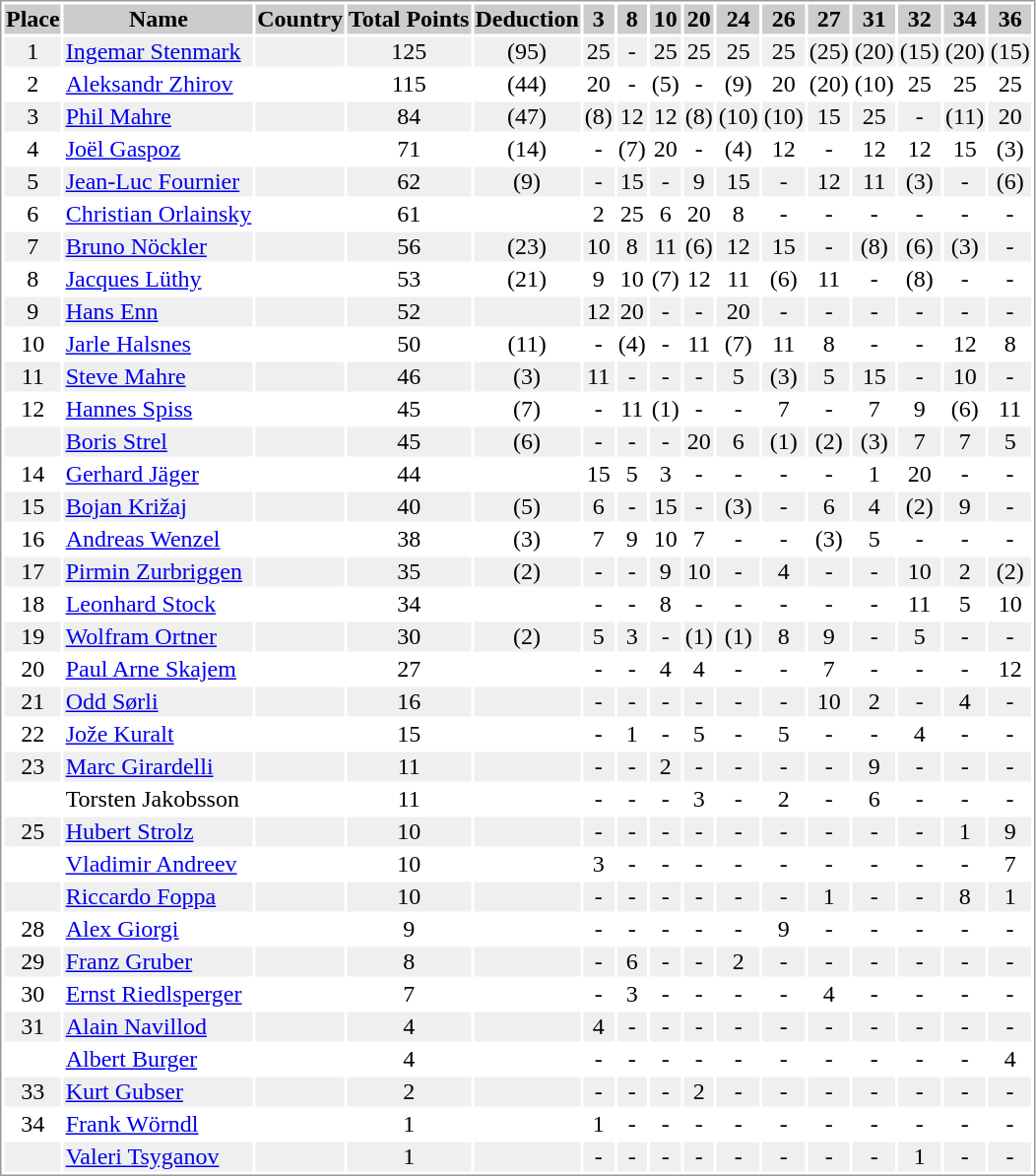<table border="0" style="border: 1px solid #999; background-color:#FFFFFF; text-align:center">
<tr align="center" bgcolor="#CCCCCC">
<th>Place</th>
<th>Name</th>
<th>Country</th>
<th>Total Points</th>
<th>Deduction</th>
<th>3</th>
<th>8</th>
<th>10</th>
<th>20</th>
<th>24</th>
<th>26</th>
<th>27</th>
<th>31</th>
<th>32</th>
<th>34</th>
<th>36</th>
</tr>
<tr bgcolor="#EFEFEF">
<td>1</td>
<td align="left"><a href='#'>Ingemar Stenmark</a></td>
<td align="left"></td>
<td>125</td>
<td>(95)</td>
<td>25</td>
<td>-</td>
<td>25</td>
<td>25</td>
<td>25</td>
<td>25</td>
<td>(25)</td>
<td>(20)</td>
<td>(15)</td>
<td>(20)</td>
<td>(15)</td>
</tr>
<tr>
<td>2</td>
<td align="left"><a href='#'>Aleksandr Zhirov</a></td>
<td align="left"></td>
<td>115</td>
<td>(44)</td>
<td>20</td>
<td>-</td>
<td>(5)</td>
<td>-</td>
<td>(9)</td>
<td>20</td>
<td>(20)</td>
<td>(10)</td>
<td>25</td>
<td>25</td>
<td>25</td>
</tr>
<tr bgcolor="#EFEFEF">
<td>3</td>
<td align="left"><a href='#'>Phil Mahre</a></td>
<td align="left"></td>
<td>84</td>
<td>(47)</td>
<td>(8)</td>
<td>12</td>
<td>12</td>
<td>(8)</td>
<td>(10)</td>
<td>(10)</td>
<td>15</td>
<td>25</td>
<td>-</td>
<td>(11)</td>
<td>20</td>
</tr>
<tr>
<td>4</td>
<td align="left"><a href='#'>Joël Gaspoz</a></td>
<td align="left"></td>
<td>71</td>
<td>(14)</td>
<td>-</td>
<td>(7)</td>
<td>20</td>
<td>-</td>
<td>(4)</td>
<td>12</td>
<td>-</td>
<td>12</td>
<td>12</td>
<td>15</td>
<td>(3)</td>
</tr>
<tr bgcolor="#EFEFEF">
<td>5</td>
<td align="left"><a href='#'>Jean-Luc Fournier</a></td>
<td align="left"></td>
<td>62</td>
<td>(9)</td>
<td>-</td>
<td>15</td>
<td>-</td>
<td>9</td>
<td>15</td>
<td>-</td>
<td>12</td>
<td>11</td>
<td>(3)</td>
<td>-</td>
<td>(6)</td>
</tr>
<tr>
<td>6</td>
<td align="left"><a href='#'>Christian Orlainsky</a></td>
<td align="left"></td>
<td>61</td>
<td></td>
<td>2</td>
<td>25</td>
<td>6</td>
<td>20</td>
<td>8</td>
<td>-</td>
<td>-</td>
<td>-</td>
<td>-</td>
<td>-</td>
<td>-</td>
</tr>
<tr bgcolor="#EFEFEF">
<td>7</td>
<td align="left"><a href='#'>Bruno Nöckler</a></td>
<td align="left"></td>
<td>56</td>
<td>(23)</td>
<td>10</td>
<td>8</td>
<td>11</td>
<td>(6)</td>
<td>12</td>
<td>15</td>
<td>-</td>
<td>(8)</td>
<td>(6)</td>
<td>(3)</td>
<td>-</td>
</tr>
<tr>
<td>8</td>
<td align="left"><a href='#'>Jacques Lüthy</a></td>
<td align="left"></td>
<td>53</td>
<td>(21)</td>
<td>9</td>
<td>10</td>
<td>(7)</td>
<td>12</td>
<td>11</td>
<td>(6)</td>
<td>11</td>
<td>-</td>
<td>(8)</td>
<td>-</td>
<td>-</td>
</tr>
<tr bgcolor="#EFEFEF">
<td>9</td>
<td align="left"><a href='#'>Hans Enn</a></td>
<td align="left"></td>
<td>52</td>
<td></td>
<td>12</td>
<td>20</td>
<td>-</td>
<td>-</td>
<td>20</td>
<td>-</td>
<td>-</td>
<td>-</td>
<td>-</td>
<td>-</td>
<td>-</td>
</tr>
<tr>
<td>10</td>
<td align="left"><a href='#'>Jarle Halsnes</a></td>
<td align="left"></td>
<td>50</td>
<td>(11)</td>
<td>-</td>
<td>(4)</td>
<td>-</td>
<td>11</td>
<td>(7)</td>
<td>11</td>
<td>8</td>
<td>-</td>
<td>-</td>
<td>12</td>
<td>8</td>
</tr>
<tr bgcolor="#EFEFEF">
<td>11</td>
<td align="left"><a href='#'>Steve Mahre</a></td>
<td align="left"></td>
<td>46</td>
<td>(3)</td>
<td>11</td>
<td>-</td>
<td>-</td>
<td>-</td>
<td>5</td>
<td>(3)</td>
<td>5</td>
<td>15</td>
<td>-</td>
<td>10</td>
<td>-</td>
</tr>
<tr>
<td>12</td>
<td align="left"><a href='#'>Hannes Spiss</a></td>
<td align="left"></td>
<td>45</td>
<td>(7)</td>
<td>-</td>
<td>11</td>
<td>(1)</td>
<td>-</td>
<td>-</td>
<td>7</td>
<td>-</td>
<td>7</td>
<td>9</td>
<td>(6)</td>
<td>11</td>
</tr>
<tr bgcolor="#EFEFEF">
<td></td>
<td align="left"><a href='#'>Boris Strel</a></td>
<td align="left"></td>
<td>45</td>
<td>(6)</td>
<td>-</td>
<td>-</td>
<td>-</td>
<td>20</td>
<td>6</td>
<td>(1)</td>
<td>(2)</td>
<td>(3)</td>
<td>7</td>
<td>7</td>
<td>5</td>
</tr>
<tr>
<td>14</td>
<td align="left"><a href='#'>Gerhard Jäger</a></td>
<td align="left"></td>
<td>44</td>
<td></td>
<td>15</td>
<td>5</td>
<td>3</td>
<td>-</td>
<td>-</td>
<td>-</td>
<td>-</td>
<td>1</td>
<td>20</td>
<td>-</td>
<td>-</td>
</tr>
<tr bgcolor="#EFEFEF">
<td>15</td>
<td align="left"><a href='#'>Bojan Križaj</a></td>
<td align="left"></td>
<td>40</td>
<td>(5)</td>
<td>6</td>
<td>-</td>
<td>15</td>
<td>-</td>
<td>(3)</td>
<td>-</td>
<td>6</td>
<td>4</td>
<td>(2)</td>
<td>9</td>
<td>-</td>
</tr>
<tr>
<td>16</td>
<td align="left"><a href='#'>Andreas Wenzel</a></td>
<td align="left"></td>
<td>38</td>
<td>(3)</td>
<td>7</td>
<td>9</td>
<td>10</td>
<td>7</td>
<td>-</td>
<td>-</td>
<td>(3)</td>
<td>5</td>
<td>-</td>
<td>-</td>
<td>-</td>
</tr>
<tr bgcolor="#EFEFEF">
<td>17</td>
<td align="left"><a href='#'>Pirmin Zurbriggen</a></td>
<td align="left"></td>
<td>35</td>
<td>(2)</td>
<td>-</td>
<td>-</td>
<td>9</td>
<td>10</td>
<td>-</td>
<td>4</td>
<td>-</td>
<td>-</td>
<td>10</td>
<td>2</td>
<td>(2)</td>
</tr>
<tr>
<td>18</td>
<td align="left"><a href='#'>Leonhard Stock</a></td>
<td align="left"></td>
<td>34</td>
<td></td>
<td>-</td>
<td>-</td>
<td>8</td>
<td>-</td>
<td>-</td>
<td>-</td>
<td>-</td>
<td>-</td>
<td>11</td>
<td>5</td>
<td>10</td>
</tr>
<tr bgcolor="#EFEFEF">
<td>19</td>
<td align="left"><a href='#'>Wolfram Ortner</a></td>
<td align="left"></td>
<td>30</td>
<td>(2)</td>
<td>5</td>
<td>3</td>
<td>-</td>
<td>(1)</td>
<td>(1)</td>
<td>8</td>
<td>9</td>
<td>-</td>
<td>5</td>
<td>-</td>
<td>-</td>
</tr>
<tr>
<td>20</td>
<td align="left"><a href='#'>Paul Arne Skajem</a></td>
<td align="left"></td>
<td>27</td>
<td></td>
<td>-</td>
<td>-</td>
<td>4</td>
<td>4</td>
<td>-</td>
<td>-</td>
<td>7</td>
<td>-</td>
<td>-</td>
<td>-</td>
<td>12</td>
</tr>
<tr bgcolor="#EFEFEF">
<td>21</td>
<td align="left"><a href='#'>Odd Sørli</a></td>
<td align="left"></td>
<td>16</td>
<td></td>
<td>-</td>
<td>-</td>
<td>-</td>
<td>-</td>
<td>-</td>
<td>-</td>
<td>10</td>
<td>2</td>
<td>-</td>
<td>4</td>
<td>-</td>
</tr>
<tr>
<td>22</td>
<td align="left"><a href='#'>Jože Kuralt</a></td>
<td align="left"></td>
<td>15</td>
<td></td>
<td>-</td>
<td>1</td>
<td>-</td>
<td>5</td>
<td>-</td>
<td>5</td>
<td>-</td>
<td>-</td>
<td>4</td>
<td>-</td>
<td>-</td>
</tr>
<tr bgcolor="#EFEFEF">
<td>23</td>
<td align="left"><a href='#'>Marc Girardelli</a></td>
<td align="left"></td>
<td>11</td>
<td></td>
<td>-</td>
<td>-</td>
<td>2</td>
<td>-</td>
<td>-</td>
<td>-</td>
<td>-</td>
<td>9</td>
<td>-</td>
<td>-</td>
<td>-</td>
</tr>
<tr>
<td></td>
<td align="left">Torsten Jakobsson</td>
<td align="left"></td>
<td>11</td>
<td></td>
<td>-</td>
<td>-</td>
<td>-</td>
<td>3</td>
<td>-</td>
<td>2</td>
<td>-</td>
<td>6</td>
<td>-</td>
<td>-</td>
<td>-</td>
</tr>
<tr bgcolor="#EFEFEF">
<td>25</td>
<td align="left"><a href='#'>Hubert Strolz</a></td>
<td align="left"></td>
<td>10</td>
<td></td>
<td>-</td>
<td>-</td>
<td>-</td>
<td>-</td>
<td>-</td>
<td>-</td>
<td>-</td>
<td>-</td>
<td>-</td>
<td>1</td>
<td>9</td>
</tr>
<tr>
<td></td>
<td align="left"><a href='#'>Vladimir Andreev</a></td>
<td align="left"></td>
<td>10</td>
<td></td>
<td>3</td>
<td>-</td>
<td>-</td>
<td>-</td>
<td>-</td>
<td>-</td>
<td>-</td>
<td>-</td>
<td>-</td>
<td>-</td>
<td>7</td>
</tr>
<tr bgcolor="#EFEFEF">
<td></td>
<td align="left"><a href='#'>Riccardo Foppa</a></td>
<td align="left"></td>
<td>10</td>
<td></td>
<td>-</td>
<td>-</td>
<td>-</td>
<td>-</td>
<td>-</td>
<td>-</td>
<td>1</td>
<td>-</td>
<td>-</td>
<td>8</td>
<td>1</td>
</tr>
<tr>
<td>28</td>
<td align="left"><a href='#'>Alex Giorgi</a></td>
<td align="left"></td>
<td>9</td>
<td></td>
<td>-</td>
<td>-</td>
<td>-</td>
<td>-</td>
<td>-</td>
<td>9</td>
<td>-</td>
<td>-</td>
<td>-</td>
<td>-</td>
<td>-</td>
</tr>
<tr bgcolor="#EFEFEF">
<td>29</td>
<td align="left"><a href='#'>Franz Gruber</a></td>
<td align="left"></td>
<td>8</td>
<td></td>
<td>-</td>
<td>6</td>
<td>-</td>
<td>-</td>
<td>2</td>
<td>-</td>
<td>-</td>
<td>-</td>
<td>-</td>
<td>-</td>
<td>-</td>
</tr>
<tr>
<td>30</td>
<td align="left"><a href='#'>Ernst Riedlsperger</a></td>
<td align="left"></td>
<td>7</td>
<td></td>
<td>-</td>
<td>3</td>
<td>-</td>
<td>-</td>
<td>-</td>
<td>-</td>
<td>4</td>
<td>-</td>
<td>-</td>
<td>-</td>
<td>-</td>
</tr>
<tr bgcolor="#EFEFEF">
<td>31</td>
<td align="left"><a href='#'>Alain Navillod</a></td>
<td align="left"></td>
<td>4</td>
<td></td>
<td>4</td>
<td>-</td>
<td>-</td>
<td>-</td>
<td>-</td>
<td>-</td>
<td>-</td>
<td>-</td>
<td>-</td>
<td>-</td>
<td>-</td>
</tr>
<tr>
<td></td>
<td align="left"><a href='#'>Albert Burger</a></td>
<td align="left"></td>
<td>4</td>
<td></td>
<td>-</td>
<td>-</td>
<td>-</td>
<td>-</td>
<td>-</td>
<td>-</td>
<td>-</td>
<td>-</td>
<td>-</td>
<td>-</td>
<td>4</td>
</tr>
<tr bgcolor="#EFEFEF">
<td>33</td>
<td align="left"><a href='#'>Kurt Gubser</a></td>
<td align="left"></td>
<td>2</td>
<td></td>
<td>-</td>
<td>-</td>
<td>-</td>
<td>2</td>
<td>-</td>
<td>-</td>
<td>-</td>
<td>-</td>
<td>-</td>
<td>-</td>
<td>-</td>
</tr>
<tr>
<td>34</td>
<td align="left"><a href='#'>Frank Wörndl</a></td>
<td align="left"></td>
<td>1</td>
<td></td>
<td>1</td>
<td>-</td>
<td>-</td>
<td>-</td>
<td>-</td>
<td>-</td>
<td>-</td>
<td>-</td>
<td>-</td>
<td>-</td>
<td>-</td>
</tr>
<tr bgcolor="#EFEFEF">
<td></td>
<td align="left"><a href='#'>Valeri Tsyganov</a></td>
<td align="left"></td>
<td>1</td>
<td></td>
<td>-</td>
<td>-</td>
<td>-</td>
<td>-</td>
<td>-</td>
<td>-</td>
<td>-</td>
<td>-</td>
<td>1</td>
<td>-</td>
<td>-</td>
</tr>
</table>
